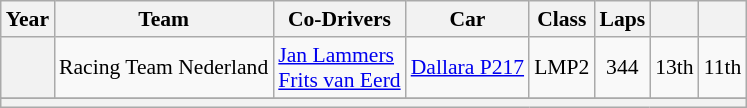<table class="wikitable" style="text-align:center; font-size:90%">
<tr>
<th>Year</th>
<th>Team</th>
<th>Co-Drivers</th>
<th>Car</th>
<th>Class</th>
<th>Laps</th>
<th></th>
<th></th>
</tr>
<tr>
<th></th>
<td align="left"nowrap> Racing Team Nederland</td>
<td align="left"nowrap> <a href='#'>Jan Lammers</a><br> <a href='#'>Frits van Eerd</a></td>
<td nowrap><a href='#'>Dallara P217</a></td>
<td>LMP2</td>
<td>344</td>
<td>13th</td>
<td>11th</td>
</tr>
<tr>
</tr>
<tr>
<th colspan="8"></th>
</tr>
</table>
